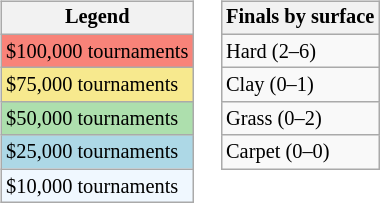<table>
<tr valign=top>
<td><br><table class=wikitable style="font-size:85%">
<tr>
<th>Legend</th>
</tr>
<tr style="background:#f88379;">
<td>$100,000 tournaments</td>
</tr>
<tr style="background:#f7e98e;">
<td>$75,000 tournaments</td>
</tr>
<tr style="background:#addfad;">
<td>$50,000 tournaments</td>
</tr>
<tr style="background:lightblue;">
<td>$25,000 tournaments</td>
</tr>
<tr style="background:#f0f8ff;">
<td>$10,000 tournaments</td>
</tr>
</table>
</td>
<td><br><table class=wikitable style="font-size:85%">
<tr>
<th>Finals by surface</th>
</tr>
<tr>
<td>Hard (2–6)</td>
</tr>
<tr>
<td>Clay (0–1)</td>
</tr>
<tr>
<td>Grass (0–2)</td>
</tr>
<tr>
<td>Carpet (0–0)</td>
</tr>
</table>
</td>
</tr>
</table>
